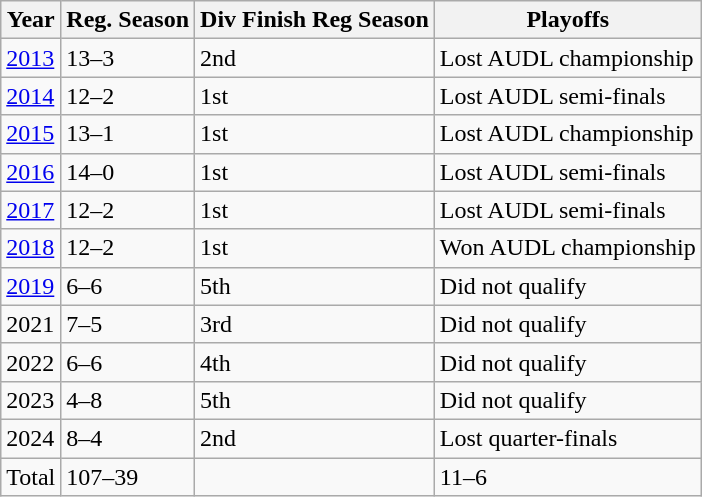<table class="wikitable">
<tr>
<th>Year</th>
<th>Reg. Season</th>
<th>Div Finish Reg Season</th>
<th>Playoffs</th>
</tr>
<tr>
<td><a href='#'>2013</a></td>
<td>13–3</td>
<td>2nd</td>
<td>Lost AUDL championship</td>
</tr>
<tr>
<td><a href='#'>2014</a></td>
<td>12–2</td>
<td>1st</td>
<td>Lost AUDL semi-finals</td>
</tr>
<tr>
<td><a href='#'>2015</a></td>
<td>13–1</td>
<td>1st</td>
<td>Lost AUDL championship</td>
</tr>
<tr>
<td><a href='#'>2016</a></td>
<td>14–0</td>
<td>1st</td>
<td>Lost AUDL semi-finals</td>
</tr>
<tr>
<td><a href='#'>2017</a></td>
<td>12–2</td>
<td>1st</td>
<td>Lost AUDL semi-finals</td>
</tr>
<tr>
<td><a href='#'>2018</a></td>
<td>12–2</td>
<td>1st</td>
<td>Won AUDL championship</td>
</tr>
<tr>
<td><a href='#'>2019</a></td>
<td>6–6</td>
<td>5th</td>
<td>Did not qualify</td>
</tr>
<tr>
<td>2021</td>
<td>7–5</td>
<td>3rd</td>
<td>Did not qualify</td>
</tr>
<tr>
<td>2022</td>
<td>6–6</td>
<td>4th</td>
<td>Did not qualify</td>
</tr>
<tr>
<td>2023</td>
<td>4–8</td>
<td>5th</td>
<td>Did not qualify</td>
</tr>
<tr>
<td>2024</td>
<td>8–4</td>
<td>2nd</td>
<td>Lost quarter-finals</td>
</tr>
<tr>
<td>Total</td>
<td>107–39</td>
<td></td>
<td>11–6</td>
</tr>
</table>
